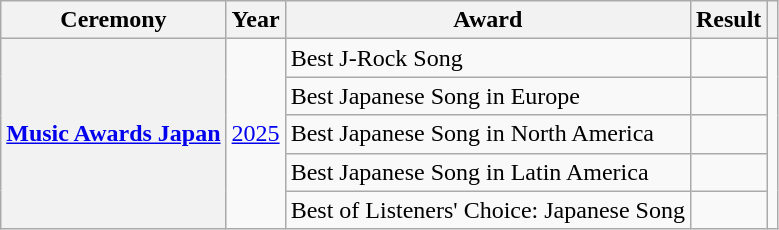<table class="wikitable sortable plainrowheaders">
<tr>
<th scope="col">Ceremony</th>
<th scope="col">Year</th>
<th scope="col">Award</th>
<th scope="col">Result</th>
<th scope="col" class="unsortable"></th>
</tr>
<tr>
<th scope="row" rowspan="5"><a href='#'>Music Awards Japan</a></th>
<td style="text-align:center" rowspan="5"><a href='#'>2025</a></td>
<td>Best J-Rock Song</td>
<td></td>
<td style="text-align:center" rowspan="5"><br></td>
</tr>
<tr>
<td>Best Japanese Song in Europe</td>
<td></td>
</tr>
<tr>
<td>Best Japanese Song in North America</td>
<td></td>
</tr>
<tr>
<td>Best Japanese Song in Latin America</td>
<td></td>
</tr>
<tr>
<td>Best of Listeners' Choice: Japanese Song</td>
<td></td>
</tr>
</table>
